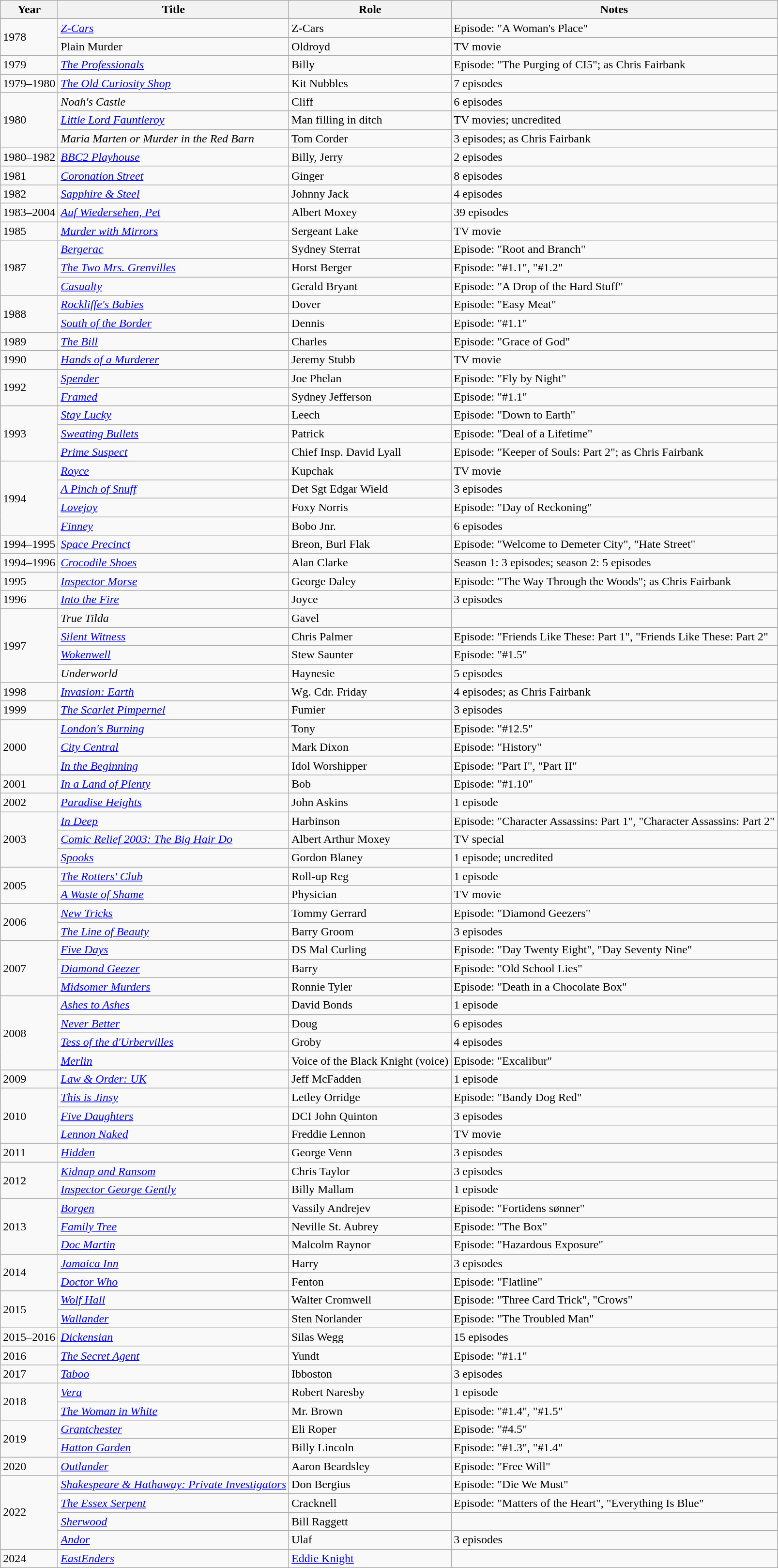<table class="wikitable sortable">
<tr>
<th>Year</th>
<th>Title</th>
<th>Role</th>
<th class="unsortable">Notes</th>
</tr>
<tr>
<td rowspan="2">1978</td>
<td><em><a href='#'>Z-Cars</a></em></td>
<td>Z-Cars</td>
<td>Episode: "A Woman's Place"</td>
</tr>
<tr>
<td>Plain Murder</td>
<td>Oldroyd</td>
<td>TV movie</td>
</tr>
<tr>
<td>1979</td>
<td><em><a href='#'>The Professionals</a></em></td>
<td>Billy</td>
<td>Episode: "The Purging of CI5"; as Chris Fairbank</td>
</tr>
<tr>
<td>1979–1980</td>
<td><em><a href='#'>The Old Curiosity Shop</a></em></td>
<td>Kit Nubbles</td>
<td>7 episodes</td>
</tr>
<tr>
<td rowspan="3">1980</td>
<td><em>Noah's Castle</em></td>
<td>Cliff</td>
<td>6 episodes</td>
</tr>
<tr>
<td><em><a href='#'>Little Lord Fauntleroy</a></em></td>
<td>Man filling in ditch</td>
<td>TV movies; uncredited</td>
</tr>
<tr>
<td><em>Maria Marten or Murder in the Red Barn</em></td>
<td>Tom Corder</td>
<td>3 episodes; as Chris Fairbank</td>
</tr>
<tr>
<td>1980–1982</td>
<td><em><a href='#'>BBC2 Playhouse</a></em></td>
<td>Billy, Jerry</td>
<td>2 episodes</td>
</tr>
<tr>
<td>1981</td>
<td><em><a href='#'>Coronation Street</a></em></td>
<td>Ginger</td>
<td>8 episodes</td>
</tr>
<tr>
<td>1982</td>
<td><em><a href='#'>Sapphire & Steel</a></em></td>
<td>Johnny Jack</td>
<td>4 episodes</td>
</tr>
<tr>
<td>1983–2004</td>
<td><em><a href='#'>Auf Wiedersehen, Pet</a></em></td>
<td>Albert Moxey</td>
<td>39 episodes</td>
</tr>
<tr>
<td>1985</td>
<td><em><a href='#'>Murder with Mirrors</a></em></td>
<td>Sergeant Lake</td>
<td>TV movie</td>
</tr>
<tr>
<td rowspan="3">1987</td>
<td><em><a href='#'>Bergerac</a></em></td>
<td>Sydney Sterrat</td>
<td>Episode: "Root and Branch"</td>
</tr>
<tr>
<td><em><a href='#'>The Two Mrs. Grenvilles</a></em></td>
<td>Horst Berger</td>
<td>Episode: "#1.1", "#1.2"</td>
</tr>
<tr>
<td><em><a href='#'>Casualty</a></em></td>
<td>Gerald Bryant</td>
<td>Episode: "A Drop of the Hard Stuff"</td>
</tr>
<tr>
<td rowspan="2">1988</td>
<td><em><a href='#'>Rockliffe's Babies</a></em></td>
<td>Dover</td>
<td>Episode: "Easy Meat"</td>
</tr>
<tr>
<td><em><a href='#'>South of the Border</a></em></td>
<td>Dennis</td>
<td>Episode: "#1.1"</td>
</tr>
<tr>
<td>1989</td>
<td><em><a href='#'>The Bill</a></em></td>
<td>Charles</td>
<td>Episode: "Grace of God"</td>
</tr>
<tr>
<td>1990</td>
<td><em><a href='#'>Hands of a Murderer</a></em></td>
<td>Jeremy Stubb</td>
<td>TV movie</td>
</tr>
<tr>
<td rowspan="2">1992</td>
<td><em><a href='#'>Spender</a></em></td>
<td>Joe Phelan</td>
<td>Episode: "Fly by Night"</td>
</tr>
<tr>
<td><em><a href='#'>Framed</a></em></td>
<td>Sydney Jefferson</td>
<td>Episode: "#1.1"</td>
</tr>
<tr>
<td rowspan="3">1993</td>
<td><em><a href='#'>Stay Lucky</a></em></td>
<td>Leech</td>
<td>Episode: "Down to Earth"</td>
</tr>
<tr>
<td><em><a href='#'>Sweating Bullets</a></em></td>
<td>Patrick</td>
<td>Episode: "Deal of a Lifetime"</td>
</tr>
<tr>
<td><em><a href='#'>Prime Suspect</a></em></td>
<td>Chief Insp. David Lyall</td>
<td>Episode: "Keeper of Souls: Part 2"; as Chris Fairbank</td>
</tr>
<tr>
<td rowspan="4">1994</td>
<td><em><a href='#'>Royce</a></em></td>
<td>Kupchak</td>
<td>TV movie</td>
</tr>
<tr>
<td><em><a href='#'>A Pinch of Snuff</a></em></td>
<td>Det Sgt Edgar Wield</td>
<td>3 episodes</td>
</tr>
<tr>
<td><em><a href='#'>Lovejoy</a></em></td>
<td>Foxy Norris</td>
<td>Episode: "Day of Reckoning"</td>
</tr>
<tr>
<td><em><a href='#'>Finney</a></em></td>
<td>Bobo Jnr.</td>
<td>6 episodes</td>
</tr>
<tr>
<td>1994–1995</td>
<td><em><a href='#'>Space Precinct</a></em></td>
<td>Breon, Burl Flak</td>
<td>Episode: "Welcome to Demeter City", "Hate Street"</td>
</tr>
<tr>
<td>1994–1996</td>
<td><em><a href='#'>Crocodile Shoes</a></em></td>
<td>Alan Clarke</td>
<td>Season 1: 3 episodes; season 2: 5 episodes</td>
</tr>
<tr>
<td>1995</td>
<td><em><a href='#'>Inspector Morse</a></em></td>
<td>George Daley</td>
<td>Episode: "The Way Through the Woods"; as Chris Fairbank</td>
</tr>
<tr>
<td>1996</td>
<td><em><a href='#'>Into the Fire</a></em></td>
<td>Joyce</td>
<td>3 episodes</td>
</tr>
<tr>
<td rowspan="4">1997</td>
<td><em>True Tilda</em></td>
<td>Gavel</td>
<td></td>
</tr>
<tr>
<td><em><a href='#'>Silent Witness</a></em></td>
<td>Chris Palmer</td>
<td>Episode: "Friends Like These: Part 1", "Friends Like These: Part 2"</td>
</tr>
<tr>
<td><em><a href='#'>Wokenwell</a></em></td>
<td>Stew Saunter</td>
<td>Episode: "#1.5"</td>
</tr>
<tr>
<td><em>Underworld</em></td>
<td>Haynesie</td>
<td>5 episodes</td>
</tr>
<tr>
<td>1998</td>
<td><em><a href='#'>Invasion: Earth</a></em></td>
<td>Wg. Cdr. Friday</td>
<td>4 episodes; as Chris Fairbank</td>
</tr>
<tr>
<td>1999</td>
<td><em><a href='#'>The Scarlet Pimpernel</a></em></td>
<td>Fumier</td>
<td>3 episodes</td>
</tr>
<tr>
<td rowspan="3">2000</td>
<td><em><a href='#'>London's Burning</a></em></td>
<td>Tony</td>
<td>Episode: "#12.5"</td>
</tr>
<tr>
<td><em><a href='#'>City Central</a></em></td>
<td>Mark Dixon</td>
<td>Episode: "History"</td>
</tr>
<tr>
<td><em><a href='#'>In the Beginning</a></em></td>
<td>Idol Worshipper</td>
<td>Episode: "Part I", "Part II"</td>
</tr>
<tr>
<td>2001</td>
<td><em><a href='#'>In a Land of Plenty</a></em></td>
<td>Bob</td>
<td>Episode: "#1.10"</td>
</tr>
<tr>
<td>2002</td>
<td><em><a href='#'>Paradise Heights</a></em></td>
<td>John Askins</td>
<td>1 episode</td>
</tr>
<tr>
<td rowspan="3">2003</td>
<td><em><a href='#'>In Deep</a></em></td>
<td>Harbinson</td>
<td>Episode: "Character Assassins: Part 1", "Character Assassins: Part 2"</td>
</tr>
<tr>
<td><em><a href='#'>Comic Relief 2003: The Big Hair Do</a></em></td>
<td>Albert Arthur Moxey</td>
<td>TV special</td>
</tr>
<tr>
<td><em><a href='#'>Spooks</a></em></td>
<td>Gordon Blaney</td>
<td>1 episode; uncredited</td>
</tr>
<tr>
<td rowspan="2">2005</td>
<td><em><a href='#'>The Rotters' Club</a></em></td>
<td>Roll-up Reg</td>
<td>1 episode</td>
</tr>
<tr>
<td><em><a href='#'>A Waste of Shame</a></em></td>
<td>Physician</td>
<td>TV movie</td>
</tr>
<tr>
<td rowspan="2">2006</td>
<td><em><a href='#'>New Tricks</a></em></td>
<td>Tommy Gerrard</td>
<td>Episode: "Diamond Geezers"</td>
</tr>
<tr>
<td><em><a href='#'>The Line of Beauty</a></em></td>
<td>Barry Groom</td>
<td>3 episodes</td>
</tr>
<tr>
<td rowspan="3">2007</td>
<td><em><a href='#'>Five Days</a></em></td>
<td>DS Mal Curling</td>
<td>Episode: "Day Twenty Eight", "Day Seventy Nine"</td>
</tr>
<tr>
<td><em><a href='#'>Diamond Geezer</a></em></td>
<td>Barry</td>
<td>Episode: "Old School Lies"</td>
</tr>
<tr>
<td><em><a href='#'>Midsomer Murders</a></em></td>
<td>Ronnie Tyler</td>
<td>Episode: "Death in a Chocolate Box"</td>
</tr>
<tr>
<td rowspan="4">2008</td>
<td><em><a href='#'>Ashes to Ashes</a></em></td>
<td>David Bonds</td>
<td>1 episode</td>
</tr>
<tr>
<td><em><a href='#'>Never Better</a></em></td>
<td>Doug</td>
<td>6 episodes</td>
</tr>
<tr>
<td><em><a href='#'>Tess of the d'Urbervilles</a></em></td>
<td>Groby</td>
<td>4 episodes</td>
</tr>
<tr>
<td><em><a href='#'>Merlin</a></em></td>
<td>Voice of the Black Knight (voice)</td>
<td>Episode: "Excalibur"</td>
</tr>
<tr>
<td>2009</td>
<td><em><a href='#'>Law & Order: UK</a></em></td>
<td>Jeff McFadden</td>
<td>1 episode</td>
</tr>
<tr>
<td rowspan="3">2010</td>
<td><em><a href='#'>This is Jinsy</a></em></td>
<td>Letley Orridge</td>
<td>Episode: "Bandy Dog Red"</td>
</tr>
<tr>
<td><em><a href='#'>Five Daughters</a></em></td>
<td>DCI John Quinton</td>
<td>3 episodes</td>
</tr>
<tr>
<td><em><a href='#'>Lennon Naked</a></em></td>
<td>Freddie Lennon</td>
<td>TV movie</td>
</tr>
<tr>
<td>2011</td>
<td><em><a href='#'>Hidden</a></em></td>
<td>George Venn</td>
<td>3 episodes</td>
</tr>
<tr>
<td rowspan="2">2012</td>
<td><em><a href='#'>Kidnap and Ransom</a></em></td>
<td>Chris Taylor</td>
<td>3 episodes</td>
</tr>
<tr>
<td><em><a href='#'>Inspector George Gently</a></em></td>
<td>Billy Mallam</td>
<td>1 episode</td>
</tr>
<tr>
<td rowspan="3">2013</td>
<td><em><a href='#'>Borgen</a></em></td>
<td>Vassily Andrejev</td>
<td>Episode: "Fortidens sønner"</td>
</tr>
<tr>
<td><em><a href='#'>Family Tree</a></em></td>
<td>Neville St. Aubrey</td>
<td>Episode: "The Box"</td>
</tr>
<tr>
<td><em><a href='#'>Doc Martin</a></em></td>
<td>Malcolm Raynor</td>
<td>Episode: "Hazardous Exposure"</td>
</tr>
<tr>
<td rowspan="2">2014</td>
<td><em><a href='#'>Jamaica Inn</a></em></td>
<td>Harry</td>
<td>3 episodes</td>
</tr>
<tr>
<td><em><a href='#'>Doctor Who</a></em></td>
<td>Fenton</td>
<td>Episode: "Flatline"</td>
</tr>
<tr>
<td rowspan="2">2015</td>
<td><em><a href='#'>Wolf Hall</a></em></td>
<td>Walter Cromwell</td>
<td>Episode: "Three Card Trick", "Crows"</td>
</tr>
<tr>
<td><em><a href='#'>Wallander</a></em></td>
<td>Sten Norlander</td>
<td>Episode: "The Troubled Man"</td>
</tr>
<tr>
<td>2015–2016</td>
<td><em><a href='#'>Dickensian</a></em></td>
<td>Silas Wegg</td>
<td>15 episodes</td>
</tr>
<tr>
<td>2016</td>
<td><em><a href='#'>The Secret Agent</a></em></td>
<td>Yundt</td>
<td>Episode: "#1.1"</td>
</tr>
<tr>
<td>2017</td>
<td><em><a href='#'>Taboo</a></em></td>
<td>Ibboston</td>
<td>3 episodes</td>
</tr>
<tr>
<td rowspan="2">2018</td>
<td><em><a href='#'>Vera</a></em></td>
<td>Robert Naresby</td>
<td>1 episode</td>
</tr>
<tr>
<td><em><a href='#'>The Woman in White</a></em></td>
<td>Mr. Brown</td>
<td>Episode: "#1.4", "#1.5"</td>
</tr>
<tr>
<td rowspan="2">2019</td>
<td><em><a href='#'>Grantchester</a></em></td>
<td>Eli Roper</td>
<td>Episode: "#4.5"</td>
</tr>
<tr>
<td><em><a href='#'>Hatton Garden</a></em></td>
<td>Billy Lincoln</td>
<td>Episode: "#1.3", "#1.4"</td>
</tr>
<tr>
<td>2020</td>
<td><em><a href='#'>Outlander</a></em></td>
<td>Aaron Beardsley</td>
<td>Episode: "Free Will"</td>
</tr>
<tr>
<td rowspan="4">2022</td>
<td><em><a href='#'>Shakespeare & Hathaway: Private Investigators</a></em></td>
<td>Don Bergius</td>
<td>Episode: "Die We Must"</td>
</tr>
<tr>
<td><em><a href='#'>The Essex Serpent</a></em></td>
<td>Cracknell</td>
<td>Episode: "Matters of the Heart", "Everything Is Blue"</td>
</tr>
<tr>
<td><em><a href='#'>Sherwood</a></em></td>
<td>Bill Raggett</td>
</tr>
<tr>
<td><em><a href='#'>Andor</a></em></td>
<td>Ulaf</td>
<td>3 episodes</td>
</tr>
<tr>
<td>2024</td>
<td><em><a href='#'>EastEnders</a></em></td>
<td><a href='#'>Eddie Knight</a></td>
<td></td>
</tr>
</table>
